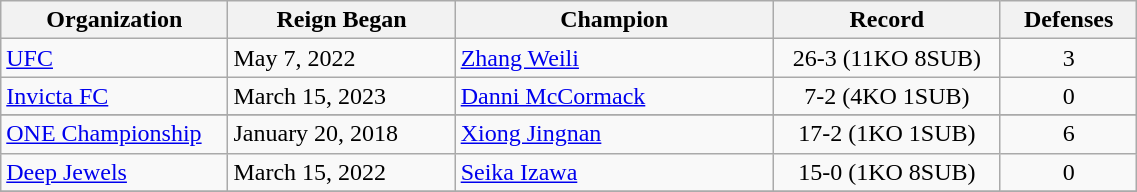<table class="wikitable" style="width:60%;">
<tr>
<th style="width:20%;">Organization</th>
<th style="width:20%;">Reign Began</th>
<th style="width:28%;">Champion</th>
<th style="width:20%;">Record</th>
<th style="width:12%;">Defenses</th>
</tr>
<tr>
<td><a href='#'>UFC</a></td>
<td>May 7, 2022</td>
<td> <a href='#'>Zhang Weili</a></td>
<td align=center>26-3 (11KO 8SUB)</td>
<td align=center>3</td>
</tr>
<tr>
<td><a href='#'>Invicta FC</a></td>
<td>March 15, 2023</td>
<td> <a href='#'>Danni McCormack</a></td>
<td align=center>7-2 (4KO 1SUB)</td>
<td align=center>0</td>
</tr>
<tr>
</tr>
<tr>
<td><a href='#'>ONE Championship</a></td>
<td>January 20, 2018</td>
<td> <a href='#'>Xiong Jingnan</a></td>
<td align=center>17-2 (1KO 1SUB)</td>
<td align=center>6</td>
</tr>
<tr>
<td><a href='#'>Deep Jewels</a></td>
<td>March 15, 2022</td>
<td> <a href='#'>Seika Izawa</a></td>
<td align=center>15-0 (1KO 8SUB)</td>
<td align=center>0</td>
</tr>
<tr>
</tr>
</table>
